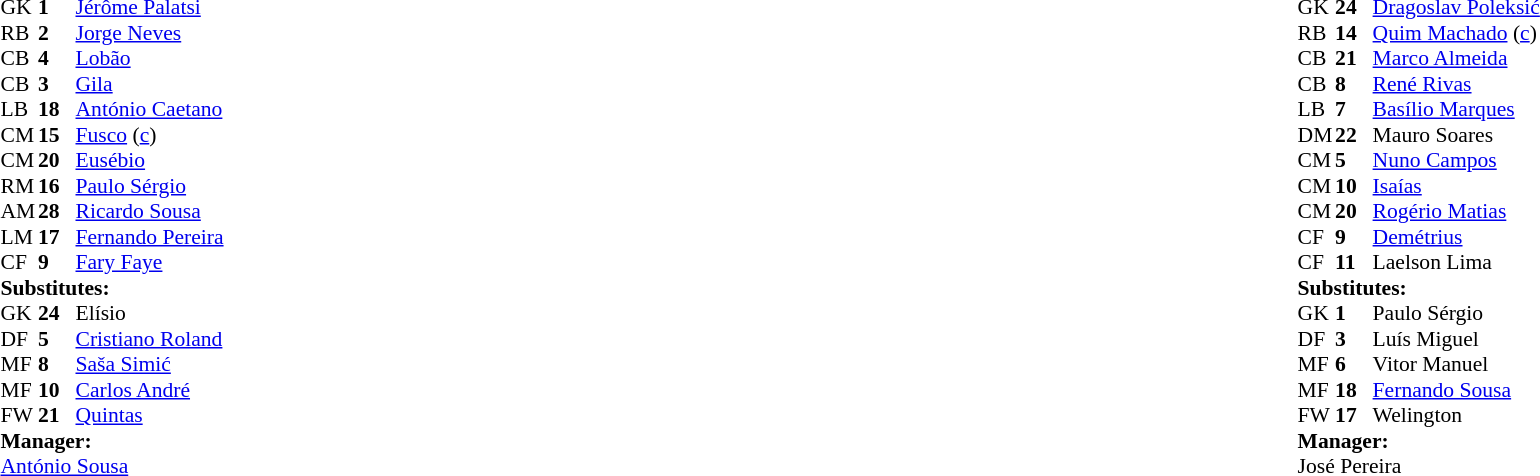<table width="100%">
<tr>
<td valign="top" width="50%"><br><table style="font-size: 90%" cellspacing="0" cellpadding="0">
<tr>
<td colspan="4"></td>
</tr>
<tr>
<th width=25></th>
<th width=25></th>
</tr>
<tr>
<td>GK</td>
<td><strong>1</strong></td>
<td> <a href='#'>Jérôme Palatsi</a></td>
</tr>
<tr>
<td>RB</td>
<td><strong>2</strong></td>
<td> <a href='#'>Jorge Neves</a></td>
<td></td>
<td></td>
</tr>
<tr>
<td>CB</td>
<td><strong>4</strong></td>
<td> <a href='#'>Lobão</a></td>
</tr>
<tr>
<td>CB</td>
<td><strong>3</strong></td>
<td> <a href='#'>Gila</a></td>
</tr>
<tr>
<td>LB</td>
<td><strong>18</strong></td>
<td> <a href='#'>António Caetano</a></td>
<td></td>
<td></td>
</tr>
<tr>
<td>CM</td>
<td><strong>15</strong></td>
<td> <a href='#'>Fusco</a> (<a href='#'>c</a>)</td>
<td></td>
<td></td>
</tr>
<tr>
<td>CM</td>
<td><strong>20</strong></td>
<td> <a href='#'>Eusébio</a></td>
<td></td>
<td></td>
</tr>
<tr>
<td>RM</td>
<td><strong>16</strong></td>
<td> <a href='#'>Paulo Sérgio</a></td>
<td></td>
<td></td>
</tr>
<tr>
<td>AM</td>
<td><strong>28</strong></td>
<td> <a href='#'>Ricardo Sousa</a></td>
<td></td>
<td></td>
</tr>
<tr>
<td>LM</td>
<td><strong>17</strong></td>
<td> <a href='#'>Fernando Pereira</a></td>
<td></td>
<td></td>
</tr>
<tr>
<td>CF</td>
<td><strong>9</strong></td>
<td> <a href='#'>Fary Faye</a></td>
<td></td>
<td></td>
</tr>
<tr>
<td colspan=3><strong>Substitutes:</strong></td>
</tr>
<tr>
<td>GK</td>
<td><strong>24</strong></td>
<td> Elísio</td>
</tr>
<tr>
<td>DF</td>
<td><strong>5</strong></td>
<td> <a href='#'>Cristiano Roland</a></td>
</tr>
<tr>
<td>MF</td>
<td><strong>8</strong></td>
<td> <a href='#'>Saša Simić</a></td>
<td></td>
<td></td>
</tr>
<tr>
<td>MF</td>
<td><strong>10</strong></td>
<td> <a href='#'>Carlos André</a></td>
<td></td>
<td></td>
</tr>
<tr>
<td>FW</td>
<td><strong>21</strong></td>
<td> <a href='#'>Quintas</a></td>
<td></td>
<td></td>
</tr>
<tr>
<td colspan=3><strong>Manager:</strong></td>
</tr>
<tr>
<td colspan=4> <a href='#'>António Sousa</a></td>
</tr>
</table>
</td>
<td valign="top"></td>
<td valign="top" width="50%"><br><table style="font-size: 90%" cellspacing="0" cellpadding="0" align=center>
<tr>
<td colspan="4"></td>
</tr>
<tr>
<th width=25></th>
<th width=25></th>
</tr>
<tr>
<td>GK</td>
<td><strong>24</strong></td>
<td> <a href='#'>Dragoslav Poleksić</a></td>
</tr>
<tr>
<td>RB</td>
<td><strong>14</strong></td>
<td> <a href='#'>Quim Machado</a> (<a href='#'>c</a>)</td>
</tr>
<tr>
<td>CB</td>
<td><strong>21</strong></td>
<td> <a href='#'>Marco Almeida</a></td>
<td></td>
<td></td>
</tr>
<tr>
<td>CB</td>
<td><strong>8</strong></td>
<td> <a href='#'>René Rivas</a></td>
<td></td>
<td></td>
</tr>
<tr>
<td>LB</td>
<td><strong>7</strong></td>
<td> <a href='#'>Basílio Marques</a></td>
<td></td>
<td></td>
</tr>
<tr>
<td>DM</td>
<td><strong>22</strong></td>
<td> Mauro Soares</td>
<td></td>
<td></td>
</tr>
<tr>
<td>CM</td>
<td><strong>5</strong></td>
<td> <a href='#'>Nuno Campos</a></td>
</tr>
<tr>
<td>CM</td>
<td><strong>10</strong></td>
<td> <a href='#'>Isaías</a></td>
<td></td>
<td></td>
</tr>
<tr>
<td>CM</td>
<td><strong>20</strong></td>
<td> <a href='#'>Rogério Matias</a></td>
<td></td>
<td></td>
</tr>
<tr>
<td>CF</td>
<td><strong>9</strong></td>
<td> <a href='#'>Demétrius</a></td>
<td></td>
<td></td>
</tr>
<tr>
<td>CF</td>
<td><strong>11</strong></td>
<td> Laelson Lima</td>
</tr>
<tr>
<td colspan=3><strong>Substitutes:</strong></td>
</tr>
<tr>
<td>GK</td>
<td><strong>1</strong></td>
<td> Paulo Sérgio</td>
</tr>
<tr>
<td>DF</td>
<td><strong>3</strong></td>
<td> Luís Miguel</td>
</tr>
<tr>
<td>MF</td>
<td><strong>6</strong></td>
<td> Vitor Manuel</td>
<td></td>
<td></td>
</tr>
<tr>
<td>MF</td>
<td><strong>18</strong></td>
<td> <a href='#'>Fernando Sousa</a></td>
</tr>
<tr>
<td>FW</td>
<td><strong>17</strong></td>
<td> Welington</td>
<td></td>
<td></td>
</tr>
<tr>
<td colspan=3><strong>Manager:</strong></td>
</tr>
<tr>
<td colspan=4> José Pereira</td>
</tr>
</table>
</td>
</tr>
</table>
